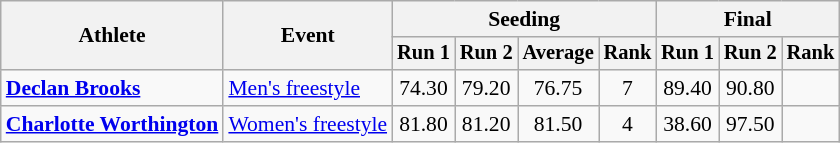<table class=wikitable style=font-size:90%;text-align:center>
<tr>
<th rowspan=2>Athlete</th>
<th rowspan=2>Event</th>
<th colspan=4>Seeding</th>
<th colspan=3>Final</th>
</tr>
<tr style=font-size:95%>
<th>Run 1</th>
<th>Run 2</th>
<th>Average</th>
<th>Rank</th>
<th>Run 1</th>
<th>Run 2</th>
<th>Rank</th>
</tr>
<tr>
<td align=left><strong><a href='#'>Declan Brooks</a></strong></td>
<td align=left><a href='#'>Men's freestyle</a></td>
<td>74.30</td>
<td>79.20</td>
<td>76.75</td>
<td>7</td>
<td>89.40</td>
<td>90.80</td>
<td></td>
</tr>
<tr>
<td align=left><strong><a href='#'>Charlotte Worthington</a></strong></td>
<td align=left><a href='#'>Women's freestyle</a></td>
<td>81.80</td>
<td>81.20</td>
<td>81.50</td>
<td>4</td>
<td>38.60</td>
<td>97.50</td>
<td></td>
</tr>
</table>
